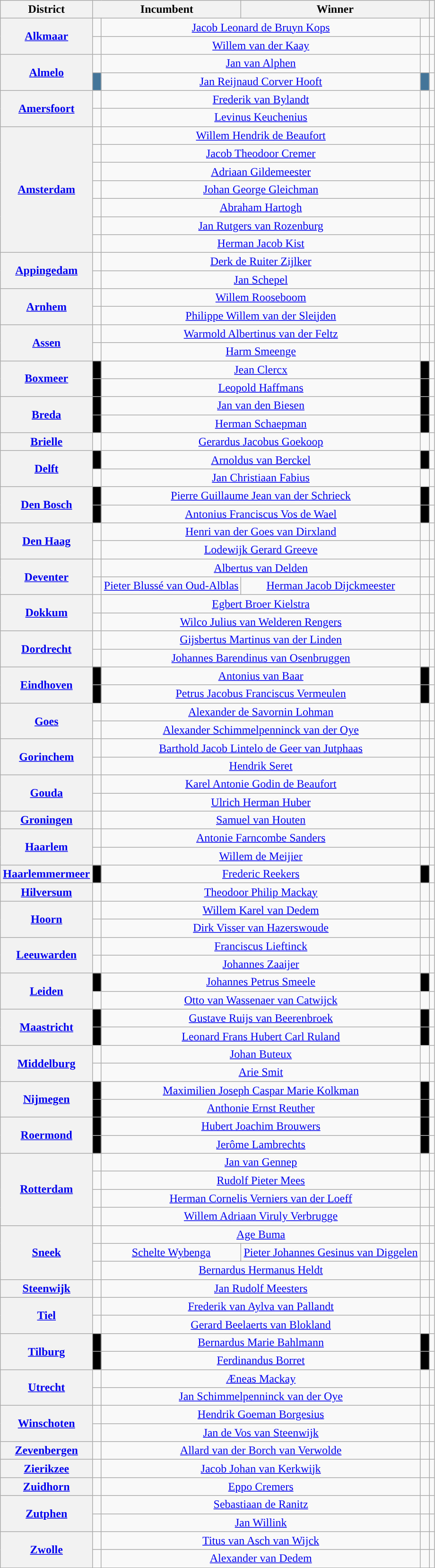<table class="wikitable">
<tr style="text-align:center;">
<th>District</th>
<th colspan=2>Incumbent</th>
<th colspan=2>Winner</th>
<th></th>
</tr>
<tr>
<th rowspan=2><a href='#'>Alkmaar</a></th>
<td style="width:5px; background:"></td>
<td colspan=2 style="text-align:center"><a href='#'>Jacob Leonard de Bruyn Kops</a></td>
<td style="width:5px; background:"></td>
<td></td>
</tr>
<tr>
<td style="width:5px; background:"></td>
<td colspan=2 style="text-align:center"><a href='#'>Willem van der Kaay</a></td>
<td style="width:5px; background:"></td>
<td></td>
</tr>
<tr>
<th rowspan=2><a href='#'>Almelo</a></th>
<td style="width:5px; background:"></td>
<td colspan=2 style="text-align:center"><a href='#'>Jan van Alphen</a></td>
<td style="width:5px; background:"></td>
<td></td>
</tr>
<tr>
<td style="width:5px; background:#437599"></td>
<td colspan=2 style="text-align:center"><a href='#'>Jan Reijnaud Corver Hooft</a></td>
<td style="width:5px; background:#437599"></td>
<td></td>
</tr>
<tr>
<th rowspan=2><a href='#'>Amersfoort</a></th>
<td style="width:5px; background:"></td>
<td colspan=2 style="text-align:center"><a href='#'>Frederik van Bylandt</a></td>
<td style="width:5px; background:"></td>
<td></td>
</tr>
<tr>
<td style="width:5px; background:"></td>
<td colspan=2 style="text-align:center"><a href='#'>Levinus Keuchenius</a></td>
<td style="width:5px; background:"></td>
<td></td>
</tr>
<tr>
<th rowspan=7><a href='#'>Amsterdam</a></th>
<td style="width:5px; background:"></td>
<td colspan=2 style="text-align:center"><a href='#'>Willem Hendrik de Beaufort</a></td>
<td style="width:5px; background:"></td>
<td></td>
</tr>
<tr>
<td style="width:5px; background:"></td>
<td colspan=2 style="text-align:center"><a href='#'>Jacob Theodoor Cremer</a></td>
<td style="width:5px; background:"></td>
<td></td>
</tr>
<tr>
<td style="width:5px; background:"></td>
<td colspan=2 style="text-align:center"><a href='#'>Adriaan Gildemeester</a></td>
<td style="width:5px; background:"></td>
<td></td>
</tr>
<tr>
<td style="width:5px; background:"></td>
<td colspan=2 style="text-align:center"><a href='#'>Johan George Gleichman</a></td>
<td style="width:5px; background:"></td>
<td></td>
</tr>
<tr>
<td style="width:5px; background:"></td>
<td colspan=2 style="text-align:center"><a href='#'>Abraham Hartogh</a></td>
<td style="width:5px; background:"></td>
<td></td>
</tr>
<tr>
<td style="width:5px; background:"></td>
<td colspan=2 style="text-align:center"><a href='#'>Jan Rutgers van Rozenburg</a></td>
<td style="width:5px; background:"></td>
<td></td>
</tr>
<tr>
<td style="width:5px; background:"></td>
<td colspan=2 style="text-align:center"><a href='#'>Herman Jacob Kist</a></td>
<td style="width:5px; background:"></td>
<td></td>
</tr>
<tr>
<th rowspan=2><a href='#'>Appingedam</a></th>
<td style="width:5px; background:"></td>
<td colspan=2 style="text-align:center"><a href='#'>Derk de Ruiter Zijlker</a></td>
<td style="width:5px; background:"></td>
<td></td>
</tr>
<tr>
<td style="width:5px; background:"></td>
<td colspan=2 style="text-align:center"><a href='#'>Jan Schepel</a></td>
<td style="width:5px; background:"></td>
<td></td>
</tr>
<tr>
<th rowspan=2><a href='#'>Arnhem</a></th>
<td style="width:5px; background:"></td>
<td colspan=2 style="text-align:center"><a href='#'>Willem Rooseboom</a></td>
<td style="width:5px; background:"></td>
<td></td>
</tr>
<tr>
<td style="width:5px; background:"></td>
<td colspan=2 style="text-align:center"><a href='#'>Philippe Willem van der Sleijden</a></td>
<td style="width:5px; background:"></td>
<td></td>
</tr>
<tr>
<th rowspan=2><a href='#'>Assen</a></th>
<td style="width:5px; background:"></td>
<td colspan=2 style="text-align:center"><a href='#'>Warmold Albertinus van der Feltz</a></td>
<td style="width:5px; background:"></td>
<td></td>
</tr>
<tr>
<td style="width:5px; background:"></td>
<td colspan=2 style="text-align:center"><a href='#'>Harm Smeenge</a></td>
<td style="width:5px; background:"></td>
<td></td>
</tr>
<tr>
<th rowspan=2><a href='#'>Boxmeer</a></th>
<td style="width:5px; background:black"></td>
<td colspan=2 style="text-align:center"><a href='#'>Jean Clercx</a></td>
<td style="width:5px; background:black"></td>
<td></td>
</tr>
<tr>
<td style="width:5px; background:black"></td>
<td colspan=2 style="text-align:center"><a href='#'>Leopold Haffmans</a></td>
<td style="width:5px; background:black"></td>
<td></td>
</tr>
<tr>
<th rowspan=2><a href='#'>Breda</a></th>
<td style="width:5px; background:black"></td>
<td colspan=2 style="text-align:center"><a href='#'>Jan van den Biesen</a></td>
<td style="width:5px; background:black"></td>
<td></td>
</tr>
<tr>
<td style="width:5px; background:black"></td>
<td colspan=2 style="text-align:center"><a href='#'>Herman Schaepman</a></td>
<td style="width:5px; background:black"></td>
<td></td>
</tr>
<tr>
<th><a href='#'>Brielle</a></th>
<td style="width:5px; background:"></td>
<td colspan=2 style="text-align:center"><a href='#'>Gerardus Jacobus Goekoop</a></td>
<td style="width:5px; background:"></td>
<td></td>
</tr>
<tr>
<th rowspan=2><a href='#'>Delft</a></th>
<td style="width:5px; background:black"></td>
<td colspan=2 style="text-align:center"><a href='#'>Arnoldus van Berckel</a></td>
<td style="width:5px; background:black"></td>
<td></td>
</tr>
<tr>
<td style="width:5px; background:"></td>
<td colspan=2 style="text-align:center"><a href='#'>Jan Christiaan Fabius</a></td>
<td style="width:5px; background:"></td>
<td></td>
</tr>
<tr>
<th rowspan=2><a href='#'>Den Bosch</a></th>
<td style="width:5px; background:black"></td>
<td colspan=2 style="text-align:center"><a href='#'>Pierre Guillaume Jean van der Schrieck</a></td>
<td style="width:5px; background:black"></td>
<td></td>
</tr>
<tr>
<td style="width:5px; background:black"></td>
<td colspan=2 style="text-align:center"><a href='#'>Antonius Franciscus Vos de Wael</a></td>
<td style="width:5px; background:black"></td>
<td></td>
</tr>
<tr>
<th rowspan=2><a href='#'>Den Haag</a></th>
<td style="width:5px; background:"></td>
<td colspan=2 style="text-align:center"><a href='#'>Henri van der Goes van Dirxland</a></td>
<td style="width:5px; background:"></td>
<td></td>
</tr>
<tr>
<td style="width:5px; background:"></td>
<td colspan=2 style="text-align:center"><a href='#'>Lodewijk Gerard Greeve</a></td>
<td style="width:5px; background:"></td>
<td></td>
</tr>
<tr>
<th rowspan=2><a href='#'>Deventer</a></th>
<td style="width:5px; background:"></td>
<td colspan=2 style="text-align:center"><a href='#'>Albertus van Delden</a></td>
<td style="width:5px; background:"></td>
<td></td>
</tr>
<tr>
<td style="width:5px; background:"></td>
<td style="text-align:center"><a href='#'>Pieter Blussé van Oud-Alblas</a></td>
<td style="text-align:center"><a href='#'>Herman Jacob Dijckmeester</a></td>
<td style="width:5px; background:"></td>
<td></td>
</tr>
<tr>
<th rowspan=2><a href='#'>Dokkum</a></th>
<td style="width:5px; background:"></td>
<td colspan=2 style="text-align:center"><a href='#'>Egbert Broer Kielstra</a></td>
<td style="width:5px; background:"></td>
<td></td>
</tr>
<tr>
<td style="width:5px; background:"></td>
<td colspan=2 style="text-align:center"><a href='#'>Wilco Julius van Welderen Rengers</a></td>
<td style="width:5px; background:"></td>
<td></td>
</tr>
<tr>
<th rowspan=2><a href='#'>Dordrecht</a></th>
<td style="width:5px; background:"></td>
<td colspan=2 style="text-align:center"><a href='#'>Gijsbertus Martinus van der Linden</a></td>
<td style="width:5px; background:"></td>
<td></td>
</tr>
<tr>
<td style="width:5px; background:"></td>
<td colspan=2 style="text-align:center"><a href='#'>Johannes Barendinus van Osenbruggen</a></td>
<td style="width:5px; background:"></td>
<td></td>
</tr>
<tr>
<th rowspan=2><a href='#'>Eindhoven</a></th>
<td style="width:5px; background:black"></td>
<td colspan=2 style="text-align:center"><a href='#'>Antonius van Baar</a></td>
<td style="width:5px; background:black"></td>
<td></td>
</tr>
<tr>
<td style="width:5px; background:black"></td>
<td colspan=2 style="text-align:center"><a href='#'>Petrus Jacobus Franciscus Vermeulen</a></td>
<td style="width:5px; background:black"></td>
<td></td>
</tr>
<tr>
<th rowspan=2><a href='#'>Goes</a></th>
<td style="width:5px; background:"></td>
<td colspan=2 style="text-align:center"><a href='#'>Alexander de Savornin Lohman</a></td>
<td style="width:5px; background:"></td>
<td></td>
</tr>
<tr>
<td style="width:5px; background:"></td>
<td colspan=2 style="text-align:center"><a href='#'>Alexander Schimmelpenninck van der Oye</a></td>
<td style="width:5px; background:"></td>
<td></td>
</tr>
<tr>
<th rowspan=2><a href='#'>Gorinchem</a></th>
<td style="width:5px; background:"></td>
<td colspan=2 style="text-align:center"><a href='#'>Barthold Jacob Lintelo de Geer van Jutphaas</a></td>
<td style="width:5px; background:"></td>
<td></td>
</tr>
<tr>
<td style="width:5px; background:"></td>
<td colspan=2 style="text-align:center"><a href='#'>Hendrik Seret</a></td>
<td style="width:5px; background:"></td>
<td></td>
</tr>
<tr>
<th rowspan=2><a href='#'>Gouda</a></th>
<td style="width:5px; background:"></td>
<td colspan=2 style="text-align:center"><a href='#'>Karel Antonie Godin de Beaufort</a></td>
<td style="width:5px; background:"></td>
<td></td>
</tr>
<tr>
<td style="width:5px; background:"></td>
<td colspan=2 style="text-align:center"><a href='#'>Ulrich Herman Huber</a></td>
<td style="width:5px; background:"></td>
<td></td>
</tr>
<tr>
<th><a href='#'>Groningen</a></th>
<td style="width:5px; background:"></td>
<td colspan=2 style="text-align:center"><a href='#'>Samuel van Houten</a></td>
<td style="width:5px; background:"></td>
<td></td>
</tr>
<tr>
<th rowspan=2><a href='#'>Haarlem</a></th>
<td style="width:5px; background:"></td>
<td colspan=2 style="text-align:center"><a href='#'>Antonie Farncombe Sanders</a></td>
<td style="width:5px; background:"></td>
<td></td>
</tr>
<tr>
<td style="width:5px; background:"></td>
<td colspan=2 style="text-align:center"><a href='#'>Willem de Meijier</a></td>
<td style="width:5px; background:"></td>
<td></td>
</tr>
<tr>
<th><a href='#'>Haarlemmermeer</a></th>
<td style="width:5px; background:black"></td>
<td colspan=2 style="text-align:center"><a href='#'>Frederic Reekers</a></td>
<td style="width:5px; background:black"></td>
<td></td>
</tr>
<tr>
<th><a href='#'>Hilversum</a></th>
<td style="width:5px; background:"></td>
<td colspan=2 style="text-align:center"><a href='#'>Theodoor Philip Mackay</a></td>
<td style="width:5px; background:"></td>
<td></td>
</tr>
<tr>
<th rowspan=2><a href='#'>Hoorn</a></th>
<td style="width:5px; background:"></td>
<td colspan=2 style="text-align:center"><a href='#'>Willem Karel van Dedem</a></td>
<td style="width:5px; background:"></td>
<td></td>
</tr>
<tr>
<td style="width:5px; background:"></td>
<td colspan=2 style="text-align:center"><a href='#'>Dirk Visser van Hazerswoude</a></td>
<td style="width:5px; background:"></td>
<td></td>
</tr>
<tr>
<th rowspan=2><a href='#'>Leeuwarden</a></th>
<td style="width:5px; background:"></td>
<td colspan=2 style="text-align:center"><a href='#'>Franciscus Lieftinck</a></td>
<td style="width:5px; background:"></td>
<td></td>
</tr>
<tr>
<td style="width:5px; background:"></td>
<td colspan=2 style="text-align:center"><a href='#'>Johannes Zaaijer</a></td>
<td style="width:5px; background:"></td>
<td></td>
</tr>
<tr>
<th rowspan=2><a href='#'>Leiden</a></th>
<td style="width:5px; background:black"></td>
<td colspan=2 style="text-align:center"><a href='#'>Johannes Petrus Smeele</a></td>
<td style="width:5px; background:black"></td>
<td></td>
</tr>
<tr>
<td style="width:5px; background:"></td>
<td colspan=2 style="text-align:center"><a href='#'>Otto van Wassenaer van Catwijck</a></td>
<td style="width:5px; background:"></td>
<td></td>
</tr>
<tr>
<th rowspan=2><a href='#'>Maastricht</a></th>
<td style="width:5px; background:black"></td>
<td colspan=2 style="text-align:center"><a href='#'>Gustave Ruijs van Beerenbroek</a></td>
<td style="width:5px; background:black"></td>
<td></td>
</tr>
<tr>
<td style="width:5px; background:black"></td>
<td colspan=2 style="text-align:center"><a href='#'>Leonard Frans Hubert Carl Ruland</a></td>
<td style="width:5px; background:black"></td>
<td></td>
</tr>
<tr>
<th rowspan=2><a href='#'>Middelburg</a></th>
<td style="width:5px; background:"></td>
<td colspan=2 style="text-align:center"><a href='#'>Johan Buteux</a></td>
<td style="width:5px; background:"></td>
<td></td>
</tr>
<tr>
<td style="width:5px; background:"></td>
<td colspan=2 style="text-align:center"><a href='#'>Arie Smit</a></td>
<td style="width:5px; background:"></td>
<td></td>
</tr>
<tr>
<th rowspan=2><a href='#'>Nijmegen</a></th>
<td style="width:5px; background:black"></td>
<td colspan=2 style="text-align:center"><a href='#'>Maximilien Joseph Caspar Marie Kolkman</a></td>
<td style="width:5px; background:black"></td>
<td></td>
</tr>
<tr>
<td style="width:5px; background:black"></td>
<td colspan=2 style="text-align:center"><a href='#'>Anthonie Ernst Reuther</a></td>
<td style="width:5px; background:black"></td>
<td></td>
</tr>
<tr>
<th rowspan=2><a href='#'>Roermond</a></th>
<td style="width:5px; background:black"></td>
<td colspan=2 style="text-align:center"><a href='#'>Hubert Joachim Brouwers</a></td>
<td style="width:5px; background:black"></td>
<td></td>
</tr>
<tr>
<td style="width:5px; background:black"></td>
<td colspan=2 style="text-align:center"><a href='#'>Jerôme Lambrechts</a></td>
<td style="width:5px; background:black"></td>
<td></td>
</tr>
<tr>
<th rowspan=4><a href='#'>Rotterdam</a></th>
<td style="width:5px; background:"></td>
<td colspan=2 style="text-align:center"><a href='#'>Jan van Gennep</a></td>
<td style="width:5px; background:"></td>
<td></td>
</tr>
<tr>
<td style="width:5px; background:"></td>
<td colspan=2 style="text-align:center"><a href='#'>Rudolf Pieter Mees</a></td>
<td style="width:5px; background:"></td>
<td></td>
</tr>
<tr>
<td style="width:5px; background:"></td>
<td colspan=2 style="text-align:center"><a href='#'>Herman Cornelis Verniers van der Loeff</a></td>
<td style="width:5px; background:"></td>
<td></td>
</tr>
<tr>
<td style="width:5px; background:"></td>
<td colspan=2 style="text-align:center"><a href='#'>Willem Adriaan Viruly Verbrugge</a></td>
<td style="width:5px; background:"></td>
<td></td>
</tr>
<tr>
<th rowspan=3><a href='#'>Sneek</a></th>
<td style="width:5px; background:"></td>
<td colspan=2 style="text-align:center"><a href='#'>Age Buma</a></td>
<td style="width:5px; background:"></td>
<td></td>
</tr>
<tr>
<td style="width:5px; background:"></td>
<td style="text-align:center"><a href='#'>Schelte Wybenga</a></td>
<td style="text-align:center"><a href='#'>Pieter Johannes Gesinus van Diggelen</a></td>
<td style="width:5px; background:"></td>
<td></td>
</tr>
<tr>
<td style="width:5px; background:"></td>
<td colspan=2 style="text-align:center"><a href='#'>Bernardus Hermanus Heldt</a></td>
<td style="width:5px; background:"></td>
<td></td>
</tr>
<tr>
<th><a href='#'>Steenwijk</a></th>
<td style="width:5px; background:"></td>
<td colspan=2 style="text-align:center"><a href='#'>Jan Rudolf Meesters</a></td>
<td style="width:5px; background:"></td>
<td></td>
</tr>
<tr>
<th rowspan=2><a href='#'>Tiel</a></th>
<td style="width:5px; background:"></td>
<td colspan=2 style="text-align:center"><a href='#'>Frederik van Aylva van Pallandt</a></td>
<td style="width:5px; background:"></td>
<td></td>
</tr>
<tr>
<td style="width:5px; background:"></td>
<td colspan=2 style="text-align:center"><a href='#'>Gerard Beelaerts van Blokland</a></td>
<td style="width:5px; background:"></td>
<td></td>
</tr>
<tr>
<th rowspan=2><a href='#'>Tilburg</a></th>
<td style="width:5px; background:black"></td>
<td colspan=2 style="text-align:center"><a href='#'>Bernardus Marie Bahlmann</a></td>
<td style="width:5px; background:black"></td>
<td></td>
</tr>
<tr>
<td style="width:5px; background:black"></td>
<td colspan=2 style="text-align:center"><a href='#'>Ferdinandus Borret</a></td>
<td style="width:5px; background:black"></td>
<td></td>
</tr>
<tr>
<th rowspan=2><a href='#'>Utrecht</a></th>
<td style="width:5px; background:"></td>
<td colspan=2 style="text-align:center"><a href='#'>Æneas Mackay</a></td>
<td style="width:5px; background:"></td>
<td></td>
</tr>
<tr>
<td style="width:5px; background:"></td>
<td colspan=2 style="text-align:center"><a href='#'>Jan Schimmelpenninck van der Oye</a></td>
<td style="width:5px; background:"></td>
<td></td>
</tr>
<tr>
<th rowspan=2><a href='#'>Winschoten</a></th>
<td style="width:5px; background:"></td>
<td colspan=2 style="text-align:center"><a href='#'>Hendrik Goeman Borgesius</a></td>
<td style="width:5px; background:"></td>
<td></td>
</tr>
<tr>
<td style="width:5px; background:"></td>
<td colspan=2 style="text-align:center"><a href='#'>Jan de Vos van Steenwijk</a></td>
<td style="width:5px; background:"></td>
<td></td>
</tr>
<tr>
<th><a href='#'>Zevenbergen</a></th>
<td style="width:5px; background:"></td>
<td colspan=2 style="text-align:center"><a href='#'>Allard van der Borch van Verwolde</a></td>
<td style="width:5px; background:"></td>
<td></td>
</tr>
<tr>
<th><a href='#'>Zierikzee</a></th>
<td style="width:5px; background:"></td>
<td colspan=2 style="text-align:center"><a href='#'>Jacob Johan van Kerkwijk</a></td>
<td style="width:5px; background:"></td>
<td></td>
</tr>
<tr>
<th><a href='#'>Zuidhorn</a></th>
<td style="width:5px; background:"></td>
<td colspan=2 style="text-align:center"><a href='#'>Eppo Cremers</a></td>
<td style="width:5px; background:"></td>
<td></td>
</tr>
<tr>
<th rowspan=2><a href='#'>Zutphen</a></th>
<td style="width:5px; background:"></td>
<td colspan=2 style="text-align:center"><a href='#'>Sebastiaan de Ranitz</a></td>
<td style="width:5px; background:"></td>
<td></td>
</tr>
<tr>
<td style="width:5px; background:"></td>
<td colspan=2 style="text-align:center"><a href='#'>Jan Willink</a></td>
<td style="width:5px; background:"></td>
<td></td>
</tr>
<tr>
<th rowspan=2><a href='#'>Zwolle</a></th>
<td style="width:5px; background:"></td>
<td colspan=2 style="text-align:center"><a href='#'>Titus van Asch van Wijck</a></td>
<td style="width:5px; background:"></td>
<td></td>
</tr>
<tr>
<td style="width:5px; background:"></td>
<td colspan=2 style="text-align:center"><a href='#'>Alexander van Dedem</a></td>
<td style="width:5px; background:"></td>
<td></td>
</tr>
</table>
